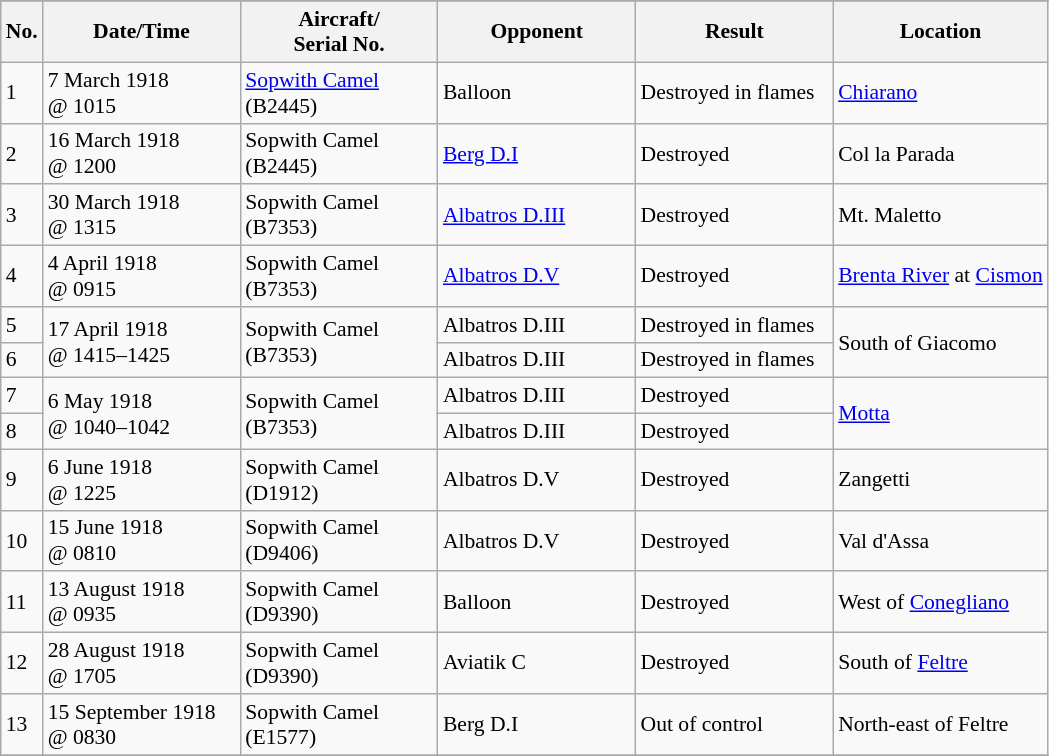<table class="wikitable" style="font-size:90%;">
<tr>
</tr>
<tr>
<th>No.</th>
<th width="125">Date/Time</th>
<th width="125">Aircraft/<br>Serial No.</th>
<th width="125">Opponent</th>
<th width="125">Result</th>
<th>Location</th>
</tr>
<tr>
<td>1</td>
<td>7 March 1918<br>@ 1015</td>
<td><a href='#'>Sopwith Camel</a><br>(B2445)</td>
<td>Balloon</td>
<td>Destroyed in flames</td>
<td><a href='#'>Chiarano</a></td>
</tr>
<tr>
<td>2</td>
<td>16 March 1918<br>@ 1200</td>
<td>Sopwith Camel<br>(B2445)</td>
<td><a href='#'>Berg D.I</a></td>
<td>Destroyed</td>
<td>Col la Parada</td>
</tr>
<tr>
<td>3</td>
<td>30 March 1918<br>@ 1315</td>
<td>Sopwith Camel<br>(B7353)</td>
<td><a href='#'>Albatros D.III</a></td>
<td>Destroyed</td>
<td>Mt. Maletto</td>
</tr>
<tr>
<td>4</td>
<td>4 April 1918<br>@ 0915</td>
<td>Sopwith Camel<br>(B7353)</td>
<td><a href='#'>Albatros D.V</a></td>
<td>Destroyed</td>
<td><a href='#'>Brenta River</a> at <a href='#'>Cismon</a></td>
</tr>
<tr>
<td>5</td>
<td rowspan="2">17 April 1918<br>@ 1415–1425</td>
<td rowspan="2">Sopwith Camel<br>(B7353)</td>
<td>Albatros D.III</td>
<td>Destroyed in flames</td>
<td rowspan="2">South of Giacomo</td>
</tr>
<tr>
<td>6</td>
<td>Albatros D.III</td>
<td>Destroyed in flames</td>
</tr>
<tr>
<td>7</td>
<td rowspan="2">6 May 1918<br>@ 1040–1042</td>
<td rowspan="2">Sopwith Camel<br>(B7353)</td>
<td>Albatros D.III</td>
<td>Destroyed</td>
<td rowspan="2"><a href='#'>Motta</a></td>
</tr>
<tr>
<td>8</td>
<td>Albatros D.III</td>
<td>Destroyed</td>
</tr>
<tr>
<td>9</td>
<td>6 June 1918<br>@ 1225</td>
<td>Sopwith Camel<br>(D1912)</td>
<td>Albatros D.V</td>
<td>Destroyed</td>
<td>Zangetti</td>
</tr>
<tr>
<td>10</td>
<td>15 June 1918<br>@ 0810</td>
<td>Sopwith Camel<br>(D9406)</td>
<td>Albatros D.V</td>
<td>Destroyed</td>
<td>Val d'Assa</td>
</tr>
<tr>
<td>11</td>
<td>13 August 1918<br>@ 0935</td>
<td>Sopwith Camel<br>(D9390)</td>
<td>Balloon</td>
<td>Destroyed</td>
<td>West of <a href='#'>Conegliano</a></td>
</tr>
<tr>
<td>12</td>
<td>28 August 1918<br>@ 1705</td>
<td>Sopwith Camel<br>(D9390)</td>
<td>Aviatik C</td>
<td>Destroyed</td>
<td>South of <a href='#'>Feltre</a></td>
</tr>
<tr>
<td>13</td>
<td>15 September 1918<br>@ 0830</td>
<td>Sopwith Camel<br>(E1577)</td>
<td>Berg D.I</td>
<td>Out of control</td>
<td>North-east of Feltre</td>
</tr>
<tr>
</tr>
</table>
